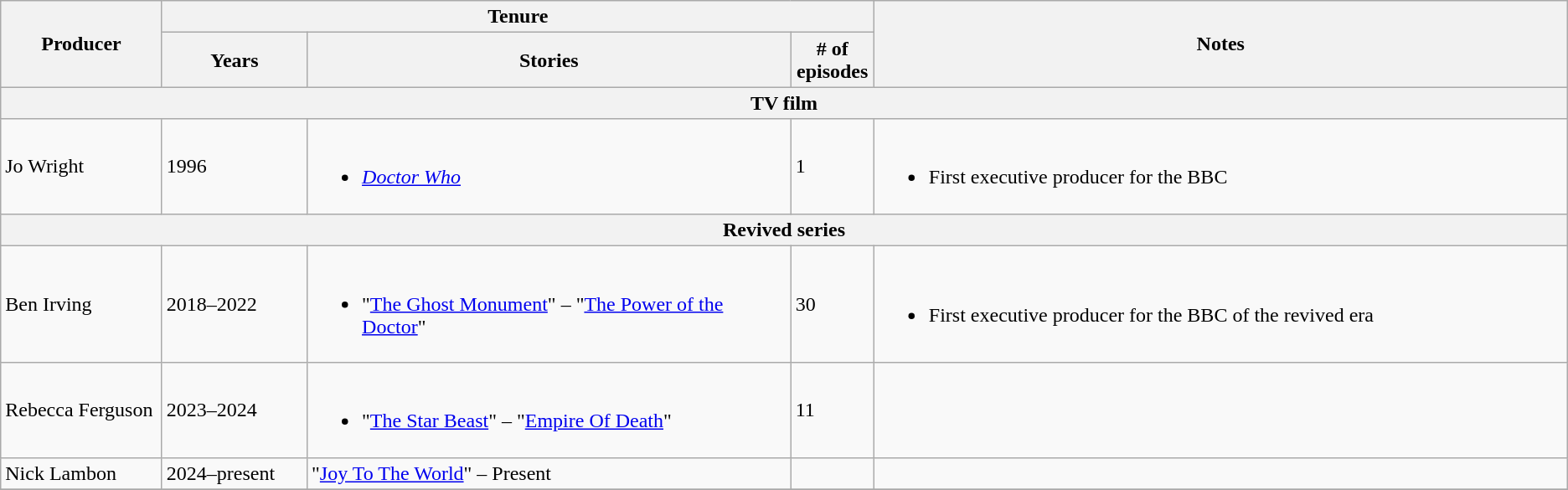<table class="wikitable">
<tr>
<th rowspan="2" width="10%">Producer</th>
<th colspan="3">Tenure</th>
<th rowspan="2" width="43%">Notes</th>
</tr>
<tr>
<th width="9%">Years</th>
<th width="30%">Stories</th>
<th width="5%"># of episodes<br></th>
</tr>
<tr>
<th colspan="5">TV film</th>
</tr>
<tr>
<td>Jo Wright</td>
<td>1996</td>
<td><br><ul><li><em><a href='#'>Doctor Who</a></em></li></ul></td>
<td>1</td>
<td><br><ul><li>First executive producer for the BBC</li></ul></td>
</tr>
<tr>
<th colspan="5">Revived series</th>
</tr>
<tr>
<td>Ben Irving</td>
<td>2018–2022</td>
<td><br><ul><li>"<a href='#'>The Ghost Monument</a>" – "<a href='#'>The Power of the Doctor</a>"</li></ul></td>
<td>30</td>
<td><br><ul><li>First executive producer for the BBC of the revived era</li></ul></td>
</tr>
<tr>
<td>Rebecca Ferguson</td>
<td>2023–2024</td>
<td><br><ul><li>"<a href='#'>The Star Beast</a>" – "<a href='#'>Empire Of Death</a>"</li></ul></td>
<td>11</td>
<td></td>
</tr>
<tr>
<td>Nick Lambon</td>
<td>2024–present</td>
<td>"<a href='#'>Joy To The World</a>" – Present</td>
<td></td>
<td></td>
</tr>
<tr>
</tr>
</table>
